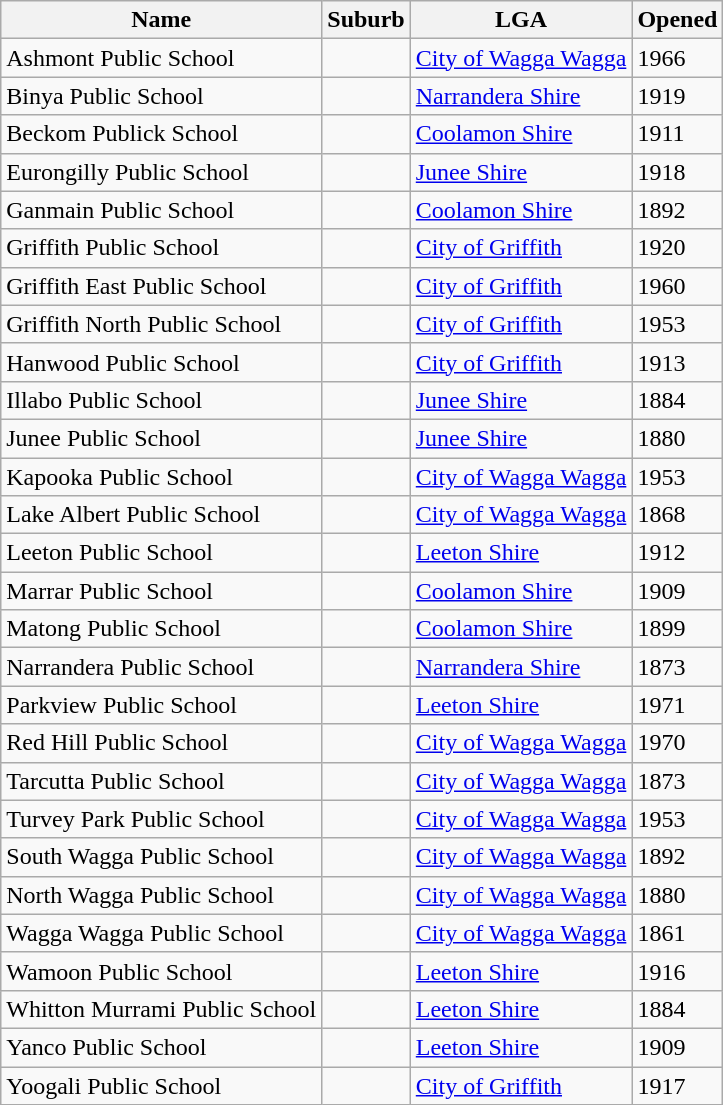<table class="wikitable sortable">
<tr>
<th>Name</th>
<th>Suburb</th>
<th>LGA</th>
<th>Opened</th>
</tr>
<tr>
<td>Ashmont Public School</td>
<td></td>
<td><a href='#'>City of Wagga Wagga</a></td>
<td>1966</td>
</tr>
<tr>
<td>Binya Public School</td>
<td></td>
<td><a href='#'>Narrandera Shire</a></td>
<td>1919</td>
</tr>
<tr>
<td>Beckom Publick School</td>
<td></td>
<td><a href='#'>Coolamon Shire</a></td>
<td>1911</td>
</tr>
<tr>
<td>Eurongilly Public School</td>
<td></td>
<td><a href='#'>Junee Shire</a></td>
<td>1918</td>
</tr>
<tr>
<td>Ganmain Public School</td>
<td></td>
<td><a href='#'>Coolamon Shire</a></td>
<td>1892</td>
</tr>
<tr>
<td>Griffith Public School</td>
<td></td>
<td><a href='#'>City of Griffith</a></td>
<td>1920</td>
</tr>
<tr>
<td>Griffith East Public School</td>
<td></td>
<td><a href='#'>City of Griffith</a></td>
<td>1960</td>
</tr>
<tr>
<td>Griffith North Public School</td>
<td></td>
<td><a href='#'>City of Griffith</a></td>
<td>1953</td>
</tr>
<tr>
<td>Hanwood Public School</td>
<td></td>
<td><a href='#'>City of Griffith</a></td>
<td>1913</td>
</tr>
<tr>
<td>Illabo Public School</td>
<td></td>
<td><a href='#'>Junee Shire</a></td>
<td>1884</td>
</tr>
<tr>
<td>Junee Public School</td>
<td></td>
<td><a href='#'>Junee Shire</a></td>
<td>1880</td>
</tr>
<tr>
<td>Kapooka Public School</td>
<td></td>
<td><a href='#'>City of Wagga Wagga</a></td>
<td>1953</td>
</tr>
<tr>
<td>Lake Albert Public School</td>
<td></td>
<td><a href='#'>City of Wagga Wagga</a></td>
<td>1868</td>
</tr>
<tr>
<td>Leeton Public School</td>
<td></td>
<td><a href='#'>Leeton Shire</a></td>
<td>1912</td>
</tr>
<tr>
<td>Marrar Public School</td>
<td></td>
<td><a href='#'>Coolamon Shire</a></td>
<td>1909</td>
</tr>
<tr>
<td>Matong Public School</td>
<td></td>
<td><a href='#'>Coolamon Shire</a></td>
<td>1899</td>
</tr>
<tr>
<td>Narrandera Public School</td>
<td></td>
<td><a href='#'>Narrandera Shire</a></td>
<td>1873</td>
</tr>
<tr>
<td>Parkview Public School</td>
<td></td>
<td><a href='#'>Leeton Shire</a></td>
<td>1971</td>
</tr>
<tr>
<td>Red Hill Public School</td>
<td></td>
<td><a href='#'>City of Wagga Wagga</a></td>
<td>1970</td>
</tr>
<tr>
<td>Tarcutta Public School</td>
<td></td>
<td><a href='#'>City of Wagga Wagga</a></td>
<td>1873</td>
</tr>
<tr>
<td>Turvey Park Public School</td>
<td></td>
<td><a href='#'>City of Wagga Wagga</a></td>
<td>1953</td>
</tr>
<tr>
<td>South Wagga Public School</td>
<td></td>
<td><a href='#'>City of Wagga Wagga</a></td>
<td>1892</td>
</tr>
<tr>
<td>North Wagga Public School</td>
<td></td>
<td><a href='#'>City of Wagga Wagga</a></td>
<td>1880</td>
</tr>
<tr>
<td>Wagga Wagga Public School</td>
<td></td>
<td><a href='#'>City of Wagga Wagga</a></td>
<td>1861</td>
</tr>
<tr>
<td>Wamoon Public School</td>
<td></td>
<td><a href='#'>Leeton Shire</a></td>
<td>1916</td>
</tr>
<tr>
<td>Whitton Murrami Public School</td>
<td></td>
<td><a href='#'>Leeton Shire</a></td>
<td>1884</td>
</tr>
<tr>
<td>Yanco Public School</td>
<td></td>
<td><a href='#'>Leeton Shire</a></td>
<td>1909</td>
</tr>
<tr>
<td>Yoogali Public School</td>
<td></td>
<td><a href='#'>City of Griffith</a></td>
<td>1917</td>
</tr>
</table>
